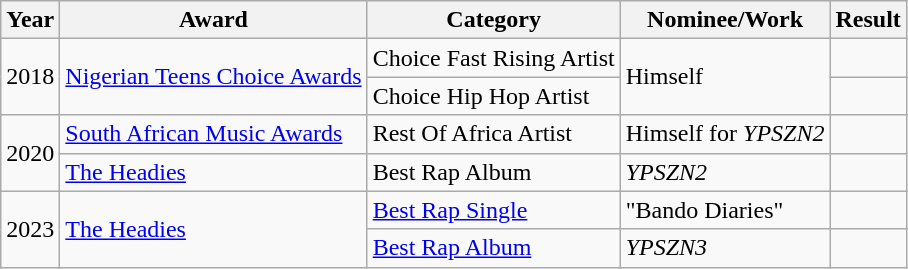<table class="wikitable">
<tr>
<th>Year</th>
<th>Award</th>
<th>Category</th>
<th>Nominee/Work</th>
<th>Result</th>
</tr>
<tr>
<td rowspan="2">2018</td>
<td rowspan="2"><a href='#'>Nigerian Teens Choice Awards</a></td>
<td>Choice Fast Rising Artist</td>
<td rowspan="2">Himself</td>
<td></td>
</tr>
<tr>
<td>Choice Hip Hop Artist</td>
<td></td>
</tr>
<tr>
<td rowspan="2">2020</td>
<td><a href='#'>South African Music Awards</a></td>
<td>Rest Of Africa Artist</td>
<td>Himself for <em>YPSZN2</em></td>
<td></td>
</tr>
<tr>
<td><a href='#'>The Headies</a></td>
<td>Best Rap Album</td>
<td><em>YPSZN2</em></td>
<td></td>
</tr>
<tr>
<td rowspan="2">2023</td>
<td rowspan="2"><a href='#'>The Headies</a></td>
<td><a href='#'>Best Rap Single</a></td>
<td>"Bando Diaries"</td>
<td></td>
</tr>
<tr>
<td><a href='#'>Best Rap Album</a></td>
<td><em>YPSZN3</em></td>
<td></td>
</tr>
</table>
